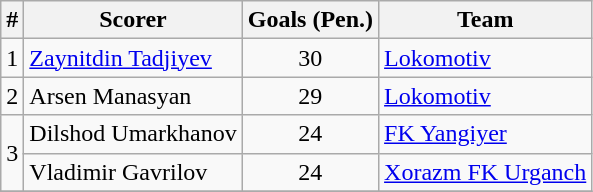<table class="wikitable">
<tr>
<th>#</th>
<th>Scorer</th>
<th>Goals (Pen.)</th>
<th>Team</th>
</tr>
<tr>
<td rowspan="1">1</td>
<td> <a href='#'>Zaynitdin Tadjiyev</a></td>
<td align=center>30</td>
<td><a href='#'>Lokomotiv</a></td>
</tr>
<tr>
<td>2</td>
<td> Arsen Manasyan</td>
<td align=center>29</td>
<td><a href='#'>Lokomotiv</a></td>
</tr>
<tr>
<td rowspan="2">3</td>
<td> Dilshod Umarkhanov</td>
<td align=center>24</td>
<td><a href='#'>FK Yangiyer</a></td>
</tr>
<tr>
<td> Vladimir Gavrilov</td>
<td align=center>24</td>
<td><a href='#'>Xorazm FK Urganch</a></td>
</tr>
<tr>
</tr>
</table>
